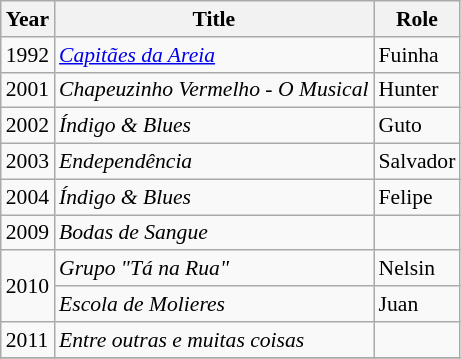<table class="wikitable" style="font-size: 90%;">
<tr>
<th>Year</th>
<th>Title</th>
<th>Role</th>
</tr>
<tr>
<td>1992</td>
<td><em><a href='#'>Capitães da Areia</a></em></td>
<td>Fuinha</td>
</tr>
<tr>
<td>2001</td>
<td><em>Chapeuzinho Vermelho - O Musical</em></td>
<td>Hunter</td>
</tr>
<tr>
<td>2002</td>
<td><em>Índigo & Blues</em></td>
<td>Guto</td>
</tr>
<tr>
<td>2003</td>
<td><em>Endependência</em></td>
<td>Salvador</td>
</tr>
<tr>
<td>2004</td>
<td><em>Índigo & Blues</em></td>
<td>Felipe</td>
</tr>
<tr>
<td>2009</td>
<td><em>Bodas de Sangue</em></td>
<td></td>
</tr>
<tr>
<td rowspan="2">2010</td>
<td><em>Grupo "Tá na Rua"</em></td>
<td>Nelsin</td>
</tr>
<tr>
<td><em>Escola de Molieres</em></td>
<td>Juan</td>
</tr>
<tr>
<td>2011</td>
<td><em>Entre outras e muitas coisas</em></td>
<td></td>
</tr>
<tr>
</tr>
</table>
